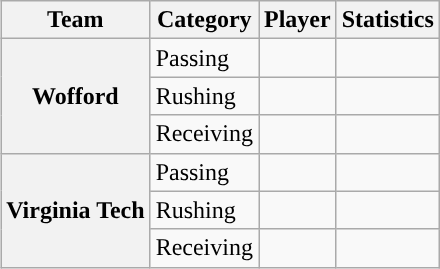<table class="wikitable" style="float:right">
<tr>
<th>Team</th>
<th>Category</th>
<th>Player</th>
<th>Statistics</th>
</tr>
<tr>
<th rowspan=3>Wofford</th>
<td>Passing</td>
<td></td>
<td></td>
</tr>
<tr>
<td>Rushing</td>
<td></td>
<td></td>
</tr>
<tr>
<td>Receiving</td>
<td></td>
<td></td>
</tr>
<tr>
<th rowspan=3>Virginia Tech</th>
<td>Passing</td>
<td></td>
<td></td>
</tr>
<tr>
<td>Rushing</td>
<td></td>
<td></td>
</tr>
<tr>
<td>Receiving</td>
<td></td>
<td></td>
</tr>
</table>
